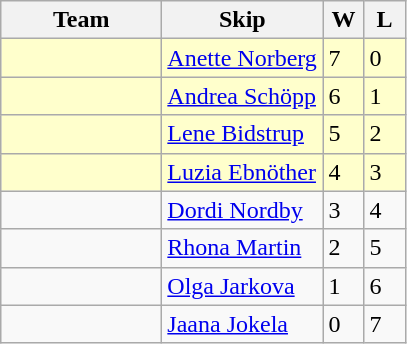<table class="wikitable">
<tr>
<th width="100">Team</th>
<th width="100">Skip</th>
<th width="20">W</th>
<th width="20">L</th>
</tr>
<tr bgcolor="#ffffcc">
<td></td>
<td><a href='#'>Anette Norberg</a></td>
<td>7</td>
<td>0</td>
</tr>
<tr bgcolor="#ffffcc">
<td></td>
<td><a href='#'>Andrea Schöpp</a></td>
<td>6</td>
<td>1</td>
</tr>
<tr bgcolor="#ffffcc">
<td></td>
<td><a href='#'>Lene Bidstrup</a></td>
<td>5</td>
<td>2</td>
</tr>
<tr bgcolor="#ffffcc">
<td></td>
<td><a href='#'>Luzia Ebnöther</a></td>
<td>4</td>
<td>3</td>
</tr>
<tr>
<td></td>
<td><a href='#'>Dordi Nordby</a></td>
<td>3</td>
<td>4</td>
</tr>
<tr>
<td></td>
<td><a href='#'>Rhona Martin</a></td>
<td>2</td>
<td>5</td>
</tr>
<tr>
<td></td>
<td><a href='#'>Olga Jarkova</a></td>
<td>1</td>
<td>6</td>
</tr>
<tr>
<td></td>
<td><a href='#'>Jaana Jokela</a></td>
<td>0</td>
<td>7</td>
</tr>
</table>
